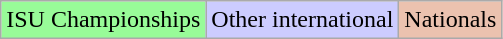<table class="wikitable">
<tr>
<td bgcolor=98FB98>ISU Championships</td>
<td bgcolor=#CCCCFF>Other international</td>
<td bgcolor=#EBC2AF>Nationals</td>
</tr>
</table>
